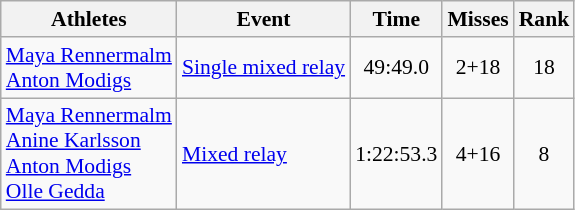<table class="wikitable" style="font-size:90%">
<tr>
<th>Athletes</th>
<th>Event</th>
<th>Time</th>
<th>Misses</th>
<th>Rank</th>
</tr>
<tr align=center>
<td align=left><a href='#'>Maya Rennermalm</a><br><a href='#'>Anton Modigs</a></td>
<td align=left><a href='#'>Single mixed relay</a></td>
<td>49:49.0</td>
<td>2+18</td>
<td>18</td>
</tr>
<tr align=center>
<td align=left><a href='#'>Maya Rennermalm</a><br><a href='#'>Anine Karlsson</a><br><a href='#'>Anton Modigs</a><br><a href='#'>Olle Gedda</a></td>
<td align=left><a href='#'>Mixed relay</a></td>
<td>1:22:53.3</td>
<td>4+16</td>
<td>8</td>
</tr>
</table>
